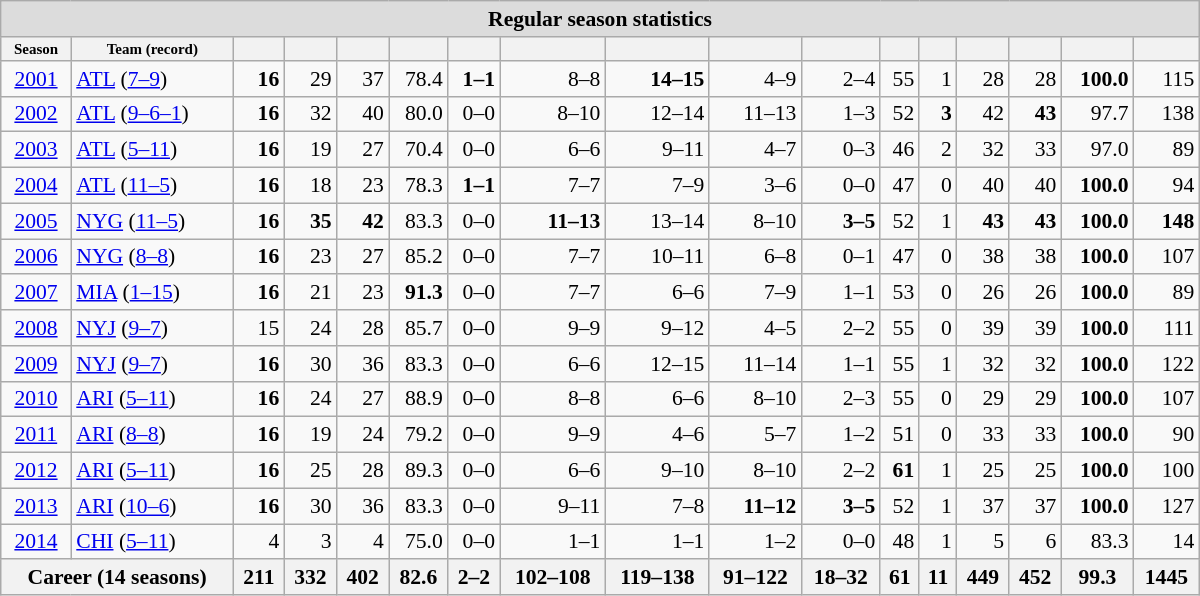<table class="wikitable collapsible collapsed" style="margin: auto; text-align:right; font-size:90%; width:800px;">
<tr>
<th style="background:#dcdcdc;" colspan="17">Regular season statistics</th>
</tr>
<tr style="font-size:x-small;">
<th>Season</th>
<th>Team (record)</th>
<th></th>
<th></th>
<th></th>
<th></th>
<th></th>
<th></th>
<th></th>
<th></th>
<th></th>
<th></th>
<th></th>
<th></th>
<th></th>
<th></th>
<th></th>
</tr>
<tr>
<td style="text-align:center;"><a href='#'>2001</a></td>
<td style="text-align:left; white-space:nowrap;"><a href='#'>ATL</a> (<a href='#'>7–9</a>)</td>
<td><strong>16</strong></td>
<td>29</td>
<td>37</td>
<td>78.4</td>
<td><strong>1–1</strong></td>
<td>8–8</td>
<td><strong>14–15</strong></td>
<td>4–9</td>
<td>2–4</td>
<td>55</td>
<td>1</td>
<td>28</td>
<td>28</td>
<td><strong>100.0</strong></td>
<td>115</td>
</tr>
<tr>
<td style="text-align:center;"><a href='#'>2002</a></td>
<td style="text-align:left; white-space:nowrap;"><a href='#'>ATL</a> (<a href='#'>9–6–1</a>)</td>
<td><strong>16</strong></td>
<td>32</td>
<td>40</td>
<td>80.0</td>
<td>0–0</td>
<td>8–10</td>
<td>12–14</td>
<td>11–13</td>
<td>1–3</td>
<td>52</td>
<td><strong>3</strong></td>
<td>42</td>
<td><strong>43</strong></td>
<td>97.7</td>
<td>138</td>
</tr>
<tr>
<td style="text-align:center;"><a href='#'>2003</a></td>
<td style="text-align:left; white-space:nowrap;"><a href='#'>ATL</a> (<a href='#'>5–11</a>)</td>
<td><strong>16</strong></td>
<td>19</td>
<td>27</td>
<td>70.4</td>
<td>0–0</td>
<td>6–6</td>
<td>9–11</td>
<td>4–7</td>
<td>0–3</td>
<td>46</td>
<td>2</td>
<td>32</td>
<td>33</td>
<td>97.0</td>
<td>89</td>
</tr>
<tr>
<td style="text-align:center;"><a href='#'>2004</a></td>
<td style="text-align:left; white-space:nowrap;"><a href='#'>ATL</a> (<a href='#'>11–5</a>)</td>
<td><strong>16</strong></td>
<td>18</td>
<td>23</td>
<td>78.3</td>
<td><strong>1–1</strong></td>
<td>7–7</td>
<td>7–9</td>
<td>3–6</td>
<td>0–0</td>
<td>47</td>
<td>0</td>
<td>40</td>
<td>40</td>
<td><strong>100.0</strong></td>
<td>94</td>
</tr>
<tr>
<td style="text-align:center;"><a href='#'>2005</a></td>
<td style="text-align:left; white-space:nowrap;"><a href='#'>NYG</a> (<a href='#'>11–5</a>)</td>
<td><strong>16</strong></td>
<td><strong>35</strong></td>
<td><strong>42</strong></td>
<td>83.3</td>
<td>0–0</td>
<td><strong>11–13</strong></td>
<td>13–14</td>
<td>8–10</td>
<td><strong>3–5</strong></td>
<td>52</td>
<td>1</td>
<td><strong>43</strong></td>
<td><strong>43</strong></td>
<td><strong>100.0</strong></td>
<td><strong>148</strong></td>
</tr>
<tr>
<td style="text-align:center;"><a href='#'>2006</a></td>
<td style="text-align:left; white-space:nowrap;"><a href='#'>NYG</a> (<a href='#'>8–8</a>)</td>
<td><strong>16</strong></td>
<td>23</td>
<td>27</td>
<td>85.2</td>
<td>0–0</td>
<td>7–7</td>
<td>10–11</td>
<td>6–8</td>
<td>0–1</td>
<td>47</td>
<td>0</td>
<td>38</td>
<td>38</td>
<td><strong>100.0</strong></td>
<td>107</td>
</tr>
<tr>
<td style="text-align:center;"><a href='#'>2007</a></td>
<td style="text-align:left; white-space:nowrap;"><a href='#'>MIA</a> (<a href='#'>1–15</a>)</td>
<td><strong>16</strong></td>
<td>21</td>
<td>23</td>
<td><strong>91.3</strong></td>
<td>0–0</td>
<td>7–7</td>
<td>6–6</td>
<td>7–9</td>
<td>1–1</td>
<td>53</td>
<td>0</td>
<td>26</td>
<td>26</td>
<td><strong>100.0</strong></td>
<td>89</td>
</tr>
<tr>
<td style="text-align:center;"><a href='#'>2008</a></td>
<td style="text-align:left; white-space:nowrap;"><a href='#'>NYJ</a> (<a href='#'>9–7</a>)</td>
<td>15</td>
<td>24</td>
<td>28</td>
<td>85.7</td>
<td>0–0</td>
<td>9–9</td>
<td>9–12</td>
<td>4–5</td>
<td>2–2</td>
<td>55</td>
<td>0</td>
<td>39</td>
<td>39</td>
<td><strong>100.0</strong></td>
<td>111</td>
</tr>
<tr>
<td style="text-align:center;"><a href='#'>2009</a></td>
<td style="text-align:left; white-space:nowrap;"><a href='#'>NYJ</a> (<a href='#'>9–7</a>)</td>
<td><strong>16</strong></td>
<td>30</td>
<td>36</td>
<td>83.3</td>
<td>0–0</td>
<td>6–6</td>
<td>12–15</td>
<td>11–14</td>
<td>1–1</td>
<td>55</td>
<td>1</td>
<td>32</td>
<td>32</td>
<td><strong>100.0</strong></td>
<td>122</td>
</tr>
<tr>
<td style="text-align:center;"><a href='#'>2010</a></td>
<td style="text-align:left; white-space:nowrap;"><a href='#'>ARI</a> (<a href='#'>5–11</a>)</td>
<td><strong>16</strong></td>
<td>24</td>
<td>27</td>
<td>88.9</td>
<td>0–0</td>
<td>8–8</td>
<td>6–6</td>
<td>8–10</td>
<td>2–3</td>
<td>55</td>
<td>0</td>
<td>29</td>
<td>29</td>
<td><strong>100.0</strong></td>
<td>107</td>
</tr>
<tr>
<td style="text-align:center;"><a href='#'>2011</a></td>
<td style="text-align:left; white-space:nowrap;"><a href='#'>ARI</a> (<a href='#'>8–8</a>)</td>
<td><strong>16</strong></td>
<td>19</td>
<td>24</td>
<td>79.2</td>
<td>0–0</td>
<td>9–9</td>
<td>4–6</td>
<td>5–7</td>
<td>1–2</td>
<td>51</td>
<td>0</td>
<td>33</td>
<td>33</td>
<td><strong>100.0</strong></td>
<td>90</td>
</tr>
<tr>
<td style="text-align:center;"><a href='#'>2012</a></td>
<td style="text-align:left; white-space:nowrap;"><a href='#'>ARI</a> (<a href='#'>5–11</a>)</td>
<td><strong>16</strong></td>
<td>25</td>
<td>28</td>
<td>89.3</td>
<td>0–0</td>
<td>6–6</td>
<td>9–10</td>
<td>8–10</td>
<td>2–2</td>
<td><strong>61</strong></td>
<td>1</td>
<td>25</td>
<td>25</td>
<td><strong>100.0</strong></td>
<td>100</td>
</tr>
<tr>
<td style="text-align:center;"><a href='#'>2013</a></td>
<td style="text-align:left; white-space:nowrap;"><a href='#'>ARI</a> (<a href='#'>10–6</a>)</td>
<td><strong>16</strong></td>
<td>30</td>
<td>36</td>
<td>83.3</td>
<td>0–0</td>
<td>9–11</td>
<td>7–8</td>
<td><strong>11–12</strong></td>
<td><strong>3–5</strong></td>
<td>52</td>
<td>1</td>
<td>37</td>
<td>37</td>
<td><strong>100.0</strong></td>
<td>127</td>
</tr>
<tr>
<td style="text-align:center;"><a href='#'>2014</a></td>
<td style="text-align:left; white-space:nowrap;"><a href='#'>CHI</a> (<a href='#'>5–11</a>)</td>
<td>4</td>
<td>3</td>
<td>4</td>
<td>75.0</td>
<td>0–0</td>
<td>1–1</td>
<td>1–1</td>
<td>1–2</td>
<td>0–0</td>
<td>48</td>
<td>1</td>
<td>5</td>
<td>6</td>
<td>83.3</td>
<td>14</td>
</tr>
<tr>
<th colspan="2">Career (14 seasons)</th>
<th>211</th>
<th>332</th>
<th>402</th>
<th>82.6</th>
<th>2–2</th>
<th>102–108</th>
<th>119–138</th>
<th>91–122</th>
<th>18–32</th>
<th>61</th>
<th>11</th>
<th>449</th>
<th>452</th>
<th>99.3</th>
<th>1445</th>
</tr>
</table>
